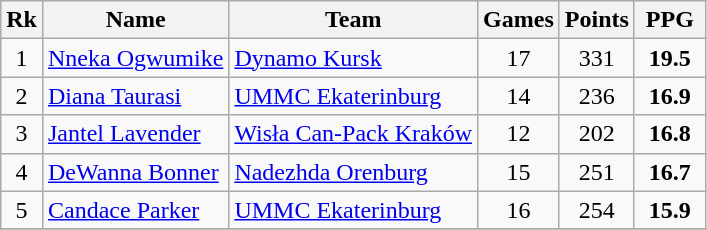<table class="wikitable" style="text-align: center;">
<tr>
<th>Rk</th>
<th>Name</th>
<th>Team</th>
<th>Games</th>
<th>Points</th>
<th width=40>PPG</th>
</tr>
<tr>
<td>1</td>
<td align="left"> <a href='#'>Nneka Ogwumike</a></td>
<td align="left"> <a href='#'>Dynamo Kursk</a></td>
<td>17</td>
<td>331</td>
<td><strong>19.5</strong></td>
</tr>
<tr>
<td>2</td>
<td align="left"> <a href='#'>Diana Taurasi</a></td>
<td align="left"> <a href='#'>UMMC Ekaterinburg</a></td>
<td>14</td>
<td>236</td>
<td><strong>16.9</strong></td>
</tr>
<tr>
<td>3</td>
<td align="left"> <a href='#'>Jantel Lavender</a></td>
<td align="left"> <a href='#'>Wisła Can-Pack Kraków</a></td>
<td>12</td>
<td>202</td>
<td><strong>16.8</strong></td>
</tr>
<tr>
<td>4</td>
<td align="left"> <a href='#'>DeWanna Bonner</a></td>
<td align="left"> <a href='#'>Nadezhda Orenburg</a></td>
<td>15</td>
<td>251</td>
<td><strong>16.7</strong></td>
</tr>
<tr>
<td>5</td>
<td align="left"> <a href='#'>Candace Parker</a></td>
<td align="left"> <a href='#'>UMMC Ekaterinburg</a></td>
<td>16</td>
<td>254</td>
<td><strong>15.9</strong></td>
</tr>
<tr>
</tr>
</table>
